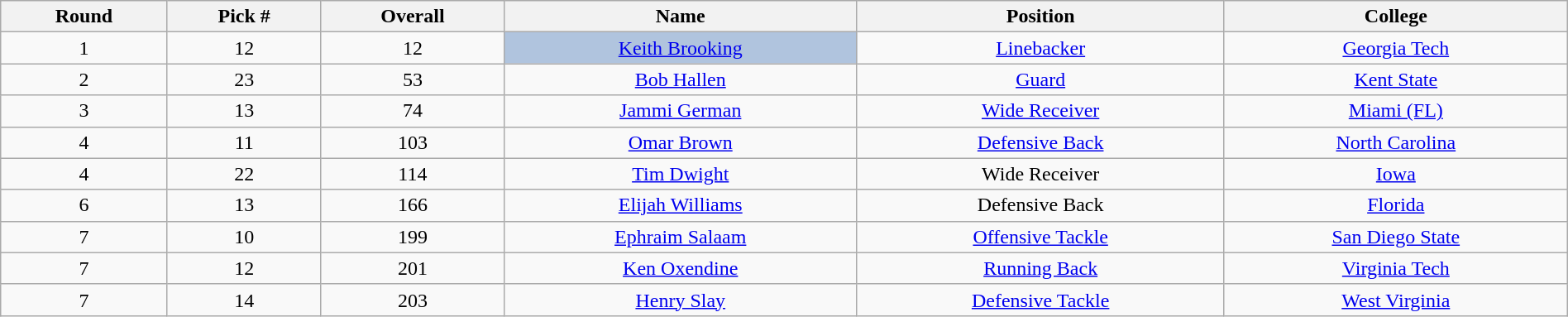<table class="wikitable sortable sortable" style="width: 100%; text-align:center">
<tr>
<th>Round</th>
<th>Pick #</th>
<th>Overall</th>
<th>Name</th>
<th>Position</th>
<th>College</th>
</tr>
<tr>
<td>1</td>
<td>12</td>
<td>12</td>
<td bgcolor=lightsteelblue><a href='#'>Keith Brooking</a></td>
<td><a href='#'>Linebacker</a></td>
<td><a href='#'>Georgia Tech</a></td>
</tr>
<tr>
<td>2</td>
<td>23</td>
<td>53</td>
<td><a href='#'>Bob Hallen</a></td>
<td><a href='#'>Guard</a></td>
<td><a href='#'>Kent State</a></td>
</tr>
<tr>
<td>3</td>
<td>13</td>
<td>74</td>
<td><a href='#'>Jammi German</a></td>
<td><a href='#'>Wide Receiver</a></td>
<td><a href='#'>Miami (FL)</a></td>
</tr>
<tr>
<td>4</td>
<td>11</td>
<td>103</td>
<td><a href='#'>Omar Brown</a></td>
<td><a href='#'>Defensive Back</a></td>
<td><a href='#'>North Carolina</a></td>
</tr>
<tr>
<td>4</td>
<td>22</td>
<td>114</td>
<td><a href='#'>Tim Dwight</a></td>
<td>Wide Receiver</td>
<td><a href='#'>Iowa</a></td>
</tr>
<tr>
<td>6</td>
<td>13</td>
<td>166</td>
<td><a href='#'>Elijah Williams</a></td>
<td>Defensive Back</td>
<td><a href='#'>Florida</a></td>
</tr>
<tr>
<td>7</td>
<td>10</td>
<td>199</td>
<td><a href='#'>Ephraim Salaam</a></td>
<td><a href='#'>Offensive Tackle</a></td>
<td><a href='#'>San Diego State</a></td>
</tr>
<tr>
<td>7</td>
<td>12</td>
<td>201</td>
<td><a href='#'>Ken Oxendine</a></td>
<td><a href='#'>Running Back</a></td>
<td><a href='#'>Virginia Tech</a></td>
</tr>
<tr>
<td>7</td>
<td>14</td>
<td>203</td>
<td><a href='#'>Henry Slay</a></td>
<td><a href='#'>Defensive Tackle</a></td>
<td><a href='#'>West Virginia</a></td>
</tr>
</table>
